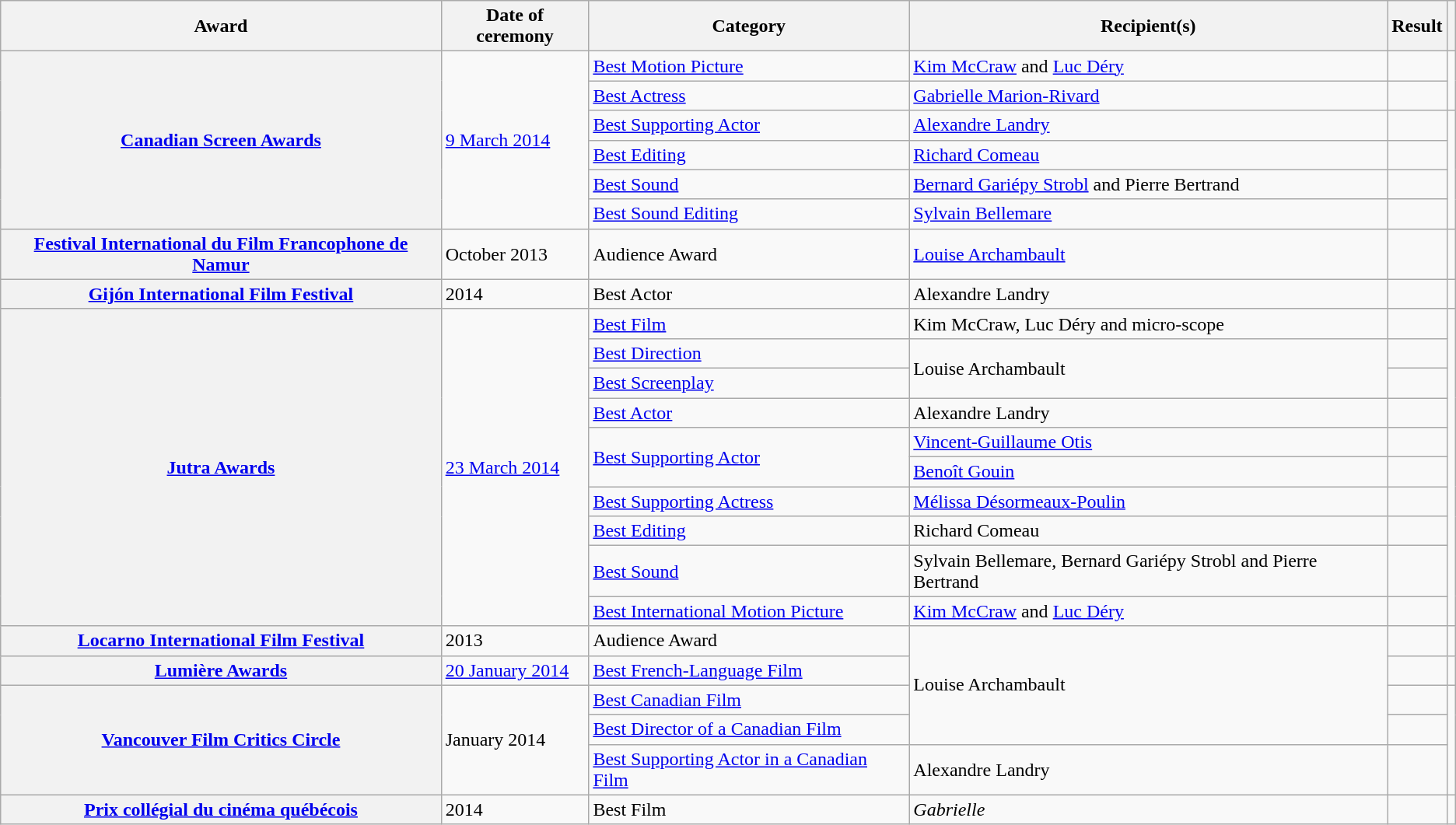<table class="wikitable plainrowheaders sortable">
<tr>
<th scope="col">Award</th>
<th scope="col">Date of ceremony</th>
<th scope="col">Category</th>
<th scope="col">Recipient(s)</th>
<th scope="col">Result</th>
<th scope="col" class="unsortable"></th>
</tr>
<tr>
<th scope="row" rowspan=6><a href='#'>Canadian Screen Awards</a></th>
<td rowspan="6"><a href='#'>9 March 2014</a></td>
<td><a href='#'>Best Motion Picture</a></td>
<td><a href='#'>Kim McCraw</a> and <a href='#'>Luc Déry</a></td>
<td></td>
<td rowspan="2"></td>
</tr>
<tr>
<td><a href='#'>Best Actress</a></td>
<td><a href='#'>Gabrielle Marion-Rivard</a></td>
<td></td>
</tr>
<tr>
<td><a href='#'>Best Supporting Actor</a></td>
<td><a href='#'>Alexandre Landry</a></td>
<td></td>
<td rowspan="4"></td>
</tr>
<tr>
<td><a href='#'>Best Editing</a></td>
<td><a href='#'>Richard Comeau</a></td>
<td></td>
</tr>
<tr>
<td><a href='#'>Best Sound</a></td>
<td><a href='#'>Bernard Gariépy Strobl</a> and Pierre Bertrand</td>
<td></td>
</tr>
<tr>
<td><a href='#'>Best Sound Editing</a></td>
<td><a href='#'>Sylvain Bellemare</a></td>
<td></td>
</tr>
<tr>
<th scope="row"><a href='#'>Festival International du Film Francophone de Namur</a></th>
<td rowspan="1">October 2013</td>
<td>Audience Award</td>
<td><a href='#'>Louise Archambault</a></td>
<td></td>
<td rowspan="1"></td>
</tr>
<tr>
<th scope="row"><a href='#'>Gijón International Film Festival</a></th>
<td rowspan="1">2014</td>
<td>Best Actor</td>
<td>Alexandre Landry</td>
<td></td>
<td rowspan="1"></td>
</tr>
<tr>
<th scope="row" rowspan=10><a href='#'>Jutra Awards</a></th>
<td rowspan="10"><a href='#'>23 March 2014</a></td>
<td><a href='#'>Best Film</a></td>
<td>Kim McCraw, Luc Déry and micro-scope</td>
<td></td>
<td rowspan="10"></td>
</tr>
<tr>
<td><a href='#'>Best Direction</a></td>
<td rowspan="2">Louise Archambault</td>
<td></td>
</tr>
<tr>
<td><a href='#'>Best Screenplay</a></td>
<td></td>
</tr>
<tr>
<td><a href='#'>Best Actor</a></td>
<td>Alexandre Landry</td>
<td></td>
</tr>
<tr>
<td rowspan="2"><a href='#'>Best Supporting Actor</a></td>
<td><a href='#'>Vincent-Guillaume Otis</a></td>
<td></td>
</tr>
<tr>
<td><a href='#'>Benoît Gouin</a></td>
<td></td>
</tr>
<tr>
<td><a href='#'>Best Supporting Actress</a></td>
<td><a href='#'>Mélissa Désormeaux-Poulin</a></td>
<td></td>
</tr>
<tr>
<td><a href='#'>Best Editing</a></td>
<td>Richard Comeau</td>
<td></td>
</tr>
<tr>
<td><a href='#'>Best Sound</a></td>
<td>Sylvain Bellemare, Bernard Gariépy Strobl and Pierre Bertrand</td>
<td></td>
</tr>
<tr>
<td><a href='#'>Best International Motion Picture</a></td>
<td><a href='#'>Kim McCraw</a> and <a href='#'>Luc Déry</a></td>
<td></td>
</tr>
<tr>
<th scope="row"><a href='#'>Locarno International Film Festival</a></th>
<td rowspan="1">2013</td>
<td>Audience Award</td>
<td rowspan="4">Louise Archambault</td>
<td></td>
<td rowspan="1"></td>
</tr>
<tr>
<th scope="row"><a href='#'>Lumière Awards</a></th>
<td rowspan="1"><a href='#'>20 January 2014</a></td>
<td><a href='#'>Best French-Language Film</a></td>
<td></td>
<td rowspan=1></td>
</tr>
<tr>
<th scope="row" rowspan=3><a href='#'>Vancouver Film Critics Circle</a></th>
<td rowspan="3">January 2014</td>
<td><a href='#'>Best Canadian Film</a></td>
<td></td>
<td rowspan="3"></td>
</tr>
<tr>
<td><a href='#'>Best Director of a Canadian Film</a></td>
<td></td>
</tr>
<tr>
<td><a href='#'>Best Supporting Actor in a Canadian Film</a></td>
<td>Alexandre Landry</td>
<td></td>
</tr>
<tr>
<th scope="row"><a href='#'>Prix collégial du cinéma québécois</a></th>
<td>2014</td>
<td>Best Film</td>
<td><em>Gabrielle</em></td>
<td></td>
<td></td>
</tr>
</table>
